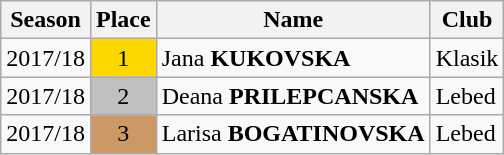<table class="wikitable">
<tr>
<th>Season</th>
<th>Place</th>
<th>Name</th>
<th>Club</th>
</tr>
<tr>
<td>2017/18</td>
<td style="text-align:center; background:gold;">1</td>
<td>Jana <strong>KUKOVSKA</strong></td>
<td>Klasik</td>
</tr>
<tr>
<td>2017/18</td>
<td style="text-align:center; background:silver;">2</td>
<td>Deana <strong>PRILEPCANSKA</strong></td>
<td>Lebed</td>
</tr>
<tr>
<td>2017/18</td>
<td style="text-align:center; background:#c96;">3</td>
<td>Larisa <strong>BOGATINOVSKA</strong></td>
<td>Lebed</td>
</tr>
</table>
